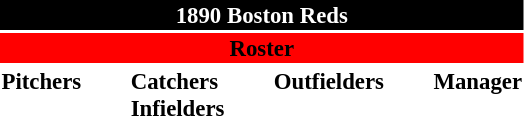<table class="toccolours" style="font-size: 95%;">
<tr>
<th colspan="10" style="background-color: black; color: white; text-align: center;">1890 Boston Reds</th>
</tr>
<tr>
<td colspan="10" style="background-color: red; color: black; text-align: center;"><strong>Roster</strong></td>
</tr>
<tr>
<td valign="top"><strong>Pitchers</strong><br>



</td>
<td width="25px"></td>
<td valign="top"><strong>Catchers</strong><br>


<strong>Infielders</strong>




</td>
<td width="25px"></td>
<td valign="top"><strong>Outfielders</strong><br>


</td>
<td width="25px"></td>
<td valign="top"><strong>Manager</strong><br></td>
</tr>
</table>
